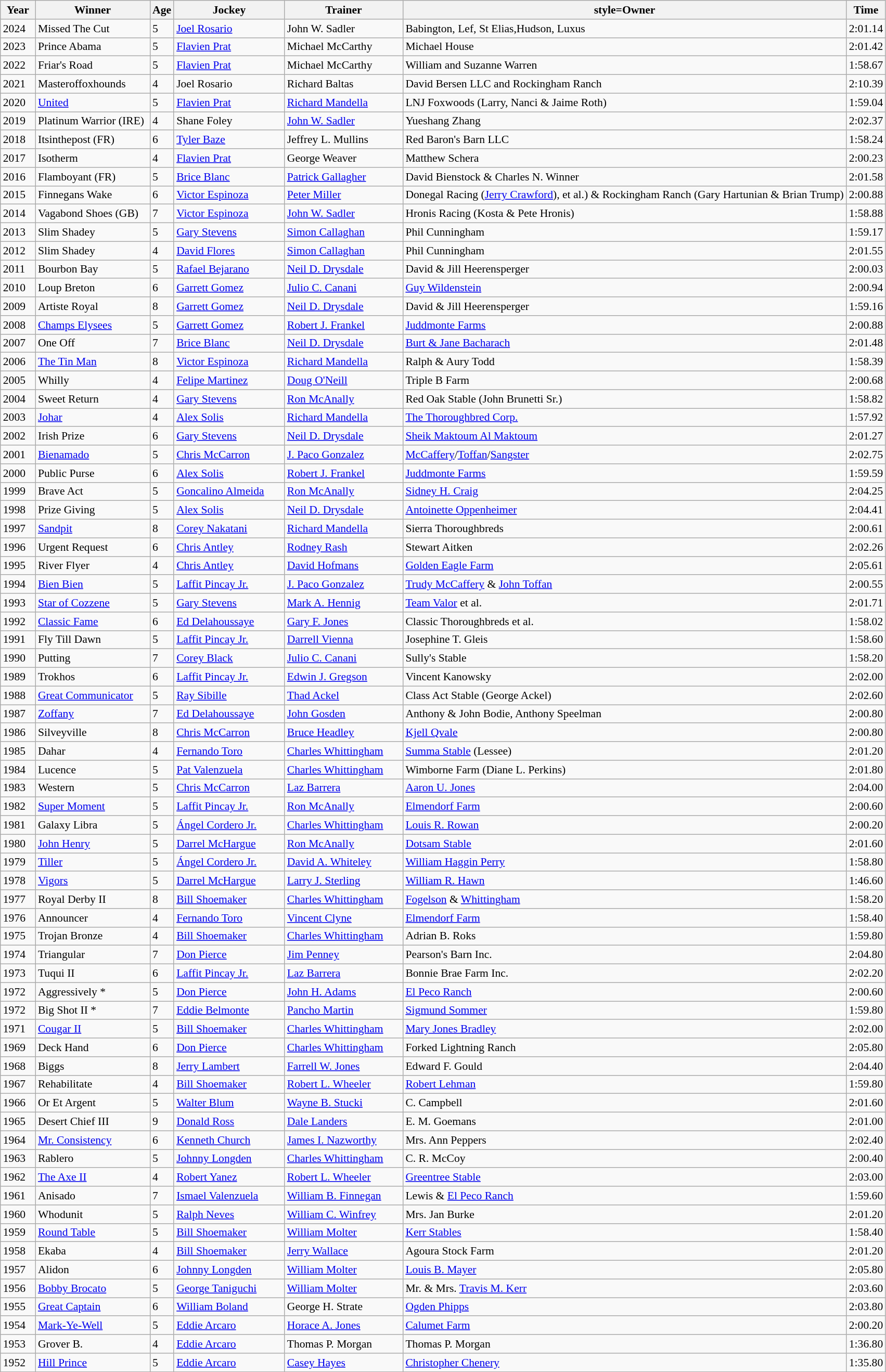<table class="wikitable sortable" style="font-size:90%">
<tr>
<th style="width:38px">Year<br></th>
<th style="width:140px">Winner<br></th>
<th>Age<br></th>
<th style="width:135px">Jockey<br></th>
<th style="width:145px">Trainer<br></th>
<th>style=Owner<br></th>
<th>Time</th>
</tr>
<tr>
<td>2024</td>
<td>Missed The Cut</td>
<td>5</td>
<td><a href='#'>Joel Rosario</a></td>
<td>John W. Sadler</td>
<td>Babington, Lef, St Elias,Hudson, Luxus</td>
<td>2:01.14</td>
</tr>
<tr>
<td>2023</td>
<td>Prince Abama</td>
<td>5</td>
<td><a href='#'>Flavien Prat</a></td>
<td>Michael McCarthy</td>
<td>Michael House</td>
<td>2:01.42</td>
</tr>
<tr>
<td>2022</td>
<td>Friar's Road</td>
<td>5</td>
<td><a href='#'>Flavien Prat</a></td>
<td>Michael McCarthy</td>
<td>William and Suzanne Warren</td>
<td>1:58.67</td>
</tr>
<tr>
<td>2021</td>
<td>Masteroffoxhounds</td>
<td>4</td>
<td>Joel Rosario</td>
<td>Richard Baltas</td>
<td>David Bersen LLC and Rockingham Ranch</td>
<td>2:10.39</td>
</tr>
<tr>
<td>2020</td>
<td><a href='#'>United</a></td>
<td>5</td>
<td><a href='#'>Flavien Prat</a></td>
<td><a href='#'>Richard Mandella</a></td>
<td>LNJ Foxwoods (Larry, Nanci & Jaime Roth)</td>
<td>1:59.04</td>
</tr>
<tr>
<td>2019</td>
<td>Platinum Warrior (IRE)</td>
<td>4</td>
<td>Shane Foley</td>
<td><a href='#'>John W. Sadler</a></td>
<td>Yueshang Zhang</td>
<td>2:02.37</td>
</tr>
<tr>
<td>2018</td>
<td>Itsinthepost (FR)</td>
<td>6</td>
<td><a href='#'>Tyler Baze</a></td>
<td>Jeffrey L. Mullins</td>
<td>Red Baron's Barn LLC</td>
<td>1:58.24</td>
</tr>
<tr>
<td>2017</td>
<td>Isotherm</td>
<td>4</td>
<td><a href='#'>Flavien Prat</a></td>
<td>George Weaver</td>
<td>Matthew Schera</td>
<td>2:00.23</td>
</tr>
<tr>
<td>2016</td>
<td>Flamboyant (FR)</td>
<td>5</td>
<td><a href='#'>Brice Blanc</a></td>
<td><a href='#'>Patrick Gallagher</a></td>
<td>David Bienstock & Charles N. Winner</td>
<td>2:01.58</td>
</tr>
<tr>
<td>2015</td>
<td>Finnegans Wake</td>
<td>6</td>
<td><a href='#'>Victor Espinoza</a></td>
<td><a href='#'>Peter Miller</a></td>
<td>Donegal Racing (<a href='#'>Jerry Crawford</a>),  et al.) & Rockingham Ranch (Gary Hartunian & Brian Trump)</td>
<td>2:00.88</td>
</tr>
<tr>
<td>2014</td>
<td>Vagabond Shoes (GB)</td>
<td>7</td>
<td><a href='#'>Victor Espinoza</a></td>
<td><a href='#'>John W. Sadler</a></td>
<td>Hronis Racing (Kosta & Pete Hronis)</td>
<td>1:58.88</td>
</tr>
<tr>
<td>2013</td>
<td>Slim Shadey</td>
<td>5</td>
<td><a href='#'>Gary Stevens</a></td>
<td><a href='#'>Simon Callaghan</a></td>
<td>Phil Cunningham</td>
<td>1:59.17</td>
</tr>
<tr>
<td>2012</td>
<td>Slim Shadey</td>
<td>4</td>
<td><a href='#'>David Flores</a></td>
<td><a href='#'>Simon Callaghan</a></td>
<td>Phil Cunningham</td>
<td>2:01.55</td>
</tr>
<tr>
<td>2011</td>
<td>Bourbon Bay</td>
<td>5</td>
<td><a href='#'>Rafael Bejarano</a></td>
<td><a href='#'>Neil D. Drysdale</a></td>
<td>David & Jill Heerensperger</td>
<td>2:00.03</td>
</tr>
<tr>
<td>2010</td>
<td>Loup Breton</td>
<td>6</td>
<td><a href='#'>Garrett Gomez</a></td>
<td><a href='#'>Julio C. Canani</a></td>
<td><a href='#'>Guy Wildenstein</a></td>
<td>2:00.94</td>
</tr>
<tr>
<td>2009</td>
<td>Artiste Royal</td>
<td>8</td>
<td><a href='#'>Garrett Gomez</a></td>
<td><a href='#'>Neil D. Drysdale</a></td>
<td>David & Jill Heerensperger</td>
<td>1:59.16</td>
</tr>
<tr>
<td>2008</td>
<td><a href='#'>Champs Elysees</a></td>
<td>5</td>
<td><a href='#'>Garrett Gomez</a></td>
<td><a href='#'>Robert J. Frankel</a></td>
<td><a href='#'>Juddmonte Farms</a></td>
<td>2:00.88</td>
</tr>
<tr>
<td>2007</td>
<td>One Off</td>
<td>7</td>
<td><a href='#'>Brice Blanc</a></td>
<td><a href='#'>Neil D. Drysdale</a></td>
<td><a href='#'>Burt & Jane Bacharach</a></td>
<td>2:01.48</td>
</tr>
<tr>
<td>2006</td>
<td><a href='#'>The Tin Man</a></td>
<td>8</td>
<td><a href='#'>Victor Espinoza</a></td>
<td><a href='#'>Richard Mandella</a></td>
<td>Ralph & Aury Todd</td>
<td>1:58.39</td>
</tr>
<tr>
<td>2005</td>
<td>Whilly</td>
<td>4</td>
<td><a href='#'>Felipe Martinez</a></td>
<td><a href='#'>Doug O'Neill</a></td>
<td>Triple B Farm</td>
<td>2:00.68</td>
</tr>
<tr>
<td>2004</td>
<td>Sweet Return</td>
<td>4</td>
<td><a href='#'>Gary Stevens</a></td>
<td><a href='#'>Ron McAnally</a></td>
<td>Red Oak Stable (John Brunetti Sr.)</td>
<td>1:58.82</td>
</tr>
<tr>
<td>2003</td>
<td><a href='#'>Johar</a></td>
<td>4</td>
<td><a href='#'>Alex Solis</a></td>
<td><a href='#'>Richard Mandella</a></td>
<td><a href='#'>The Thoroughbred Corp.</a></td>
<td>1:57.92</td>
</tr>
<tr>
<td>2002</td>
<td>Irish Prize</td>
<td>6</td>
<td><a href='#'>Gary Stevens</a></td>
<td><a href='#'>Neil D. Drysdale</a></td>
<td><a href='#'>Sheik Maktoum Al Maktoum</a></td>
<td>2:01.27</td>
</tr>
<tr>
<td>2001</td>
<td><a href='#'>Bienamado</a></td>
<td>5</td>
<td><a href='#'>Chris McCarron</a></td>
<td><a href='#'>J. Paco Gonzalez</a></td>
<td><a href='#'>McCaffery</a>/<a href='#'>Toffan</a>/<a href='#'>Sangster</a></td>
<td>2:02.75</td>
</tr>
<tr>
<td>2000</td>
<td>Public Purse</td>
<td>6</td>
<td><a href='#'>Alex Solis</a></td>
<td><a href='#'>Robert J. Frankel</a></td>
<td><a href='#'>Juddmonte Farms</a></td>
<td>1:59.59</td>
</tr>
<tr>
<td>1999</td>
<td>Brave Act</td>
<td>5</td>
<td><a href='#'>Goncalino Almeida</a></td>
<td><a href='#'>Ron McAnally</a></td>
<td><a href='#'>Sidney H. Craig</a></td>
<td>2:04.25</td>
</tr>
<tr>
<td>1998</td>
<td>Prize Giving</td>
<td>5</td>
<td><a href='#'>Alex Solis</a></td>
<td><a href='#'>Neil D. Drysdale</a></td>
<td><a href='#'>Antoinette Oppenheimer</a></td>
<td>2:04.41</td>
</tr>
<tr>
<td>1997</td>
<td><a href='#'>Sandpit</a></td>
<td>8</td>
<td><a href='#'>Corey Nakatani</a></td>
<td><a href='#'>Richard Mandella</a></td>
<td>Sierra Thoroughbreds</td>
<td>2:00.61</td>
</tr>
<tr>
<td>1996</td>
<td>Urgent Request</td>
<td>6</td>
<td><a href='#'>Chris Antley</a></td>
<td><a href='#'>Rodney Rash</a></td>
<td>Stewart Aitken</td>
<td>2:02.26</td>
</tr>
<tr>
<td>1995</td>
<td>River Flyer</td>
<td>4</td>
<td><a href='#'>Chris Antley</a></td>
<td><a href='#'>David Hofmans</a></td>
<td><a href='#'>Golden Eagle Farm</a></td>
<td>2:05.61</td>
</tr>
<tr>
<td>1994</td>
<td><a href='#'>Bien Bien</a></td>
<td>5</td>
<td><a href='#'>Laffit Pincay Jr.</a></td>
<td><a href='#'>J. Paco Gonzalez</a></td>
<td><a href='#'>Trudy McCaffery</a> & <a href='#'>John Toffan</a></td>
<td>2:00.55</td>
</tr>
<tr>
<td>1993</td>
<td><a href='#'>Star of Cozzene</a></td>
<td>5</td>
<td><a href='#'>Gary Stevens</a></td>
<td><a href='#'>Mark A. Hennig</a></td>
<td><a href='#'>Team Valor</a> et al.</td>
<td>2:01.71</td>
</tr>
<tr>
<td>1992</td>
<td><a href='#'>Classic Fame</a></td>
<td>6</td>
<td><a href='#'>Ed Delahoussaye</a></td>
<td><a href='#'>Gary F. Jones</a></td>
<td>Classic Thoroughbreds et al.</td>
<td>1:58.02</td>
</tr>
<tr>
<td>1991</td>
<td>Fly Till Dawn</td>
<td>5</td>
<td><a href='#'>Laffit Pincay Jr.</a></td>
<td><a href='#'>Darrell Vienna</a></td>
<td>Josephine T. Gleis</td>
<td>1:58.60</td>
</tr>
<tr>
<td>1990</td>
<td>Putting</td>
<td>7</td>
<td><a href='#'>Corey Black</a></td>
<td><a href='#'>Julio C. Canani</a></td>
<td>Sully's Stable</td>
<td>1:58.20</td>
</tr>
<tr>
<td>1989</td>
<td>Trokhos</td>
<td>6</td>
<td><a href='#'>Laffit Pincay Jr.</a></td>
<td><a href='#'>Edwin J. Gregson</a></td>
<td>Vincent Kanowsky</td>
<td>2:02.00</td>
</tr>
<tr>
<td>1988</td>
<td><a href='#'>Great Communicator</a></td>
<td>5</td>
<td><a href='#'>Ray Sibille</a></td>
<td><a href='#'>Thad Ackel</a></td>
<td>Class Act Stable (George Ackel)</td>
<td>2:02.60</td>
</tr>
<tr>
<td>1987</td>
<td><a href='#'>Zoffany</a></td>
<td>7</td>
<td><a href='#'>Ed Delahoussaye</a></td>
<td><a href='#'>John Gosden</a></td>
<td>Anthony & John Bodie, Anthony Speelman</td>
<td>2:00.80</td>
</tr>
<tr>
<td>1986</td>
<td>Silveyville</td>
<td>8</td>
<td><a href='#'>Chris McCarron</a></td>
<td><a href='#'>Bruce Headley</a></td>
<td><a href='#'>Kjell Qvale</a></td>
<td>2:00.80</td>
</tr>
<tr>
<td>1985</td>
<td>Dahar</td>
<td>4</td>
<td><a href='#'>Fernando Toro</a></td>
<td><a href='#'>Charles Whittingham</a></td>
<td><a href='#'>Summa Stable</a> (Lessee)</td>
<td>2:01.20</td>
</tr>
<tr>
<td>1984</td>
<td>Lucence</td>
<td>5</td>
<td><a href='#'>Pat Valenzuela</a></td>
<td><a href='#'>Charles Whittingham</a></td>
<td>Wimborne Farm (Diane L. Perkins)</td>
<td>2:01.80</td>
</tr>
<tr>
<td>1983</td>
<td>Western</td>
<td>5</td>
<td><a href='#'>Chris McCarron</a></td>
<td><a href='#'>Laz Barrera</a></td>
<td><a href='#'>Aaron U. Jones</a></td>
<td>2:04.00</td>
</tr>
<tr>
<td>1982</td>
<td><a href='#'>Super Moment</a></td>
<td>5</td>
<td><a href='#'>Laffit Pincay Jr.</a></td>
<td><a href='#'>Ron McAnally</a></td>
<td><a href='#'>Elmendorf Farm</a></td>
<td>2:00.60</td>
</tr>
<tr>
<td>1981</td>
<td>Galaxy Libra</td>
<td>5</td>
<td><a href='#'>Ángel Cordero Jr.</a></td>
<td><a href='#'>Charles Whittingham</a></td>
<td><a href='#'>Louis R. Rowan</a></td>
<td>2:00.20</td>
</tr>
<tr>
<td>1980</td>
<td><a href='#'>John Henry</a></td>
<td>5</td>
<td><a href='#'>Darrel McHargue</a></td>
<td><a href='#'>Ron McAnally</a></td>
<td><a href='#'>Dotsam Stable</a></td>
<td>2:01.60</td>
</tr>
<tr>
<td>1979</td>
<td><a href='#'>Tiller</a></td>
<td>5</td>
<td><a href='#'>Ángel Cordero Jr.</a></td>
<td><a href='#'>David A. Whiteley</a></td>
<td><a href='#'>William Haggin Perry</a></td>
<td>1:58.80</td>
</tr>
<tr>
<td>1978</td>
<td><a href='#'>Vigors</a></td>
<td>5</td>
<td><a href='#'>Darrel McHargue</a></td>
<td><a href='#'>Larry J. Sterling</a></td>
<td><a href='#'>William R. Hawn</a></td>
<td>1:46.60</td>
</tr>
<tr>
<td>1977</td>
<td>Royal Derby II</td>
<td>8</td>
<td><a href='#'>Bill Shoemaker</a></td>
<td><a href='#'>Charles Whittingham</a></td>
<td><a href='#'>Fogelson</a> & <a href='#'>Whittingham</a></td>
<td>1:58.20</td>
</tr>
<tr>
<td>1976</td>
<td>Announcer</td>
<td>4</td>
<td><a href='#'>Fernando Toro</a></td>
<td><a href='#'>Vincent Clyne</a></td>
<td><a href='#'>Elmendorf Farm</a></td>
<td>1:58.40</td>
</tr>
<tr>
<td>1975</td>
<td>Trojan Bronze</td>
<td>4</td>
<td><a href='#'>Bill Shoemaker</a></td>
<td><a href='#'>Charles Whittingham</a></td>
<td>Adrian B. Roks</td>
<td>1:59.80</td>
</tr>
<tr>
<td>1974</td>
<td>Triangular</td>
<td>7</td>
<td><a href='#'>Don Pierce</a></td>
<td><a href='#'>Jim Penney</a></td>
<td>Pearson's Barn Inc.</td>
<td>2:04.80</td>
</tr>
<tr>
<td>1973</td>
<td>Tuqui II</td>
<td>6</td>
<td><a href='#'>Laffit Pincay Jr.</a></td>
<td><a href='#'>Laz Barrera</a></td>
<td>Bonnie Brae Farm Inc.</td>
<td>2:02.20</td>
</tr>
<tr>
<td>1972</td>
<td>Aggressively *</td>
<td>5</td>
<td><a href='#'>Don Pierce</a></td>
<td><a href='#'>John H. Adams</a></td>
<td><a href='#'>El Peco Ranch</a></td>
<td>2:00.60</td>
</tr>
<tr>
<td>1972</td>
<td>Big Shot II *</td>
<td>7</td>
<td><a href='#'>Eddie Belmonte</a></td>
<td><a href='#'>Pancho Martin</a></td>
<td><a href='#'>Sigmund Sommer</a></td>
<td>1:59.80</td>
</tr>
<tr>
<td>1971</td>
<td><a href='#'>Cougar II</a></td>
<td>5</td>
<td><a href='#'>Bill Shoemaker</a></td>
<td><a href='#'>Charles Whittingham</a></td>
<td><a href='#'>Mary Jones Bradley</a></td>
<td>2:02.00</td>
</tr>
<tr>
<td>1969</td>
<td>Deck Hand</td>
<td>6</td>
<td><a href='#'>Don Pierce</a></td>
<td><a href='#'>Charles Whittingham</a></td>
<td>Forked Lightning Ranch</td>
<td>2:05.80</td>
</tr>
<tr>
<td>1968</td>
<td>Biggs</td>
<td>8</td>
<td><a href='#'>Jerry Lambert</a></td>
<td><a href='#'>Farrell W. Jones</a></td>
<td>Edward F. Gould</td>
<td>2:04.40</td>
</tr>
<tr>
<td>1967</td>
<td>Rehabilitate</td>
<td>4</td>
<td><a href='#'>Bill Shoemaker</a></td>
<td><a href='#'>Robert L. Wheeler</a></td>
<td><a href='#'>Robert Lehman</a></td>
<td>1:59.80</td>
</tr>
<tr>
<td>1966</td>
<td>Or Et Argent</td>
<td>5</td>
<td><a href='#'>Walter Blum</a></td>
<td><a href='#'>Wayne B. Stucki</a></td>
<td>C. Campbell</td>
<td>2:01.60</td>
</tr>
<tr>
<td>1965</td>
<td>Desert Chief III</td>
<td>9</td>
<td><a href='#'>Donald Ross</a></td>
<td><a href='#'>Dale Landers</a></td>
<td>E. M. Goemans</td>
<td>2:01.00</td>
</tr>
<tr>
<td>1964</td>
<td><a href='#'>Mr. Consistency</a></td>
<td>6</td>
<td><a href='#'>Kenneth Church</a></td>
<td><a href='#'>James I. Nazworthy</a></td>
<td>Mrs. Ann Peppers</td>
<td>2:02.40</td>
</tr>
<tr>
<td>1963</td>
<td>Rablero</td>
<td>5</td>
<td><a href='#'>Johnny Longden</a></td>
<td><a href='#'>Charles Whittingham</a></td>
<td>C. R. McCoy</td>
<td>2:00.40</td>
</tr>
<tr>
<td>1962</td>
<td><a href='#'>The Axe II</a></td>
<td>4</td>
<td><a href='#'>Robert Yanez</a></td>
<td><a href='#'>Robert L. Wheeler</a></td>
<td><a href='#'>Greentree Stable</a></td>
<td>2:03.00</td>
</tr>
<tr>
<td>1961</td>
<td>Anisado</td>
<td>7</td>
<td><a href='#'>Ismael Valenzuela</a></td>
<td><a href='#'>William B. Finnegan</a></td>
<td>Lewis & <a href='#'>El Peco Ranch</a></td>
<td>1:59.60</td>
</tr>
<tr>
<td>1960</td>
<td>Whodunit</td>
<td>5</td>
<td><a href='#'>Ralph Neves</a></td>
<td><a href='#'>William C. Winfrey</a></td>
<td>Mrs. Jan Burke</td>
<td>2:01.20</td>
</tr>
<tr>
<td>1959</td>
<td><a href='#'>Round Table</a></td>
<td>5</td>
<td><a href='#'>Bill Shoemaker</a></td>
<td><a href='#'>William Molter</a></td>
<td><a href='#'>Kerr Stables</a></td>
<td>1:58.40</td>
</tr>
<tr>
<td>1958</td>
<td>Ekaba</td>
<td>4</td>
<td><a href='#'>Bill Shoemaker</a></td>
<td><a href='#'>Jerry Wallace</a></td>
<td>Agoura Stock Farm</td>
<td>2:01.20</td>
</tr>
<tr>
<td>1957</td>
<td>Alidon</td>
<td>6</td>
<td><a href='#'>Johnny Longden</a></td>
<td><a href='#'>William Molter</a></td>
<td><a href='#'>Louis B. Mayer</a></td>
<td>2:05.80</td>
</tr>
<tr>
<td>1956</td>
<td><a href='#'>Bobby Brocato</a></td>
<td>5</td>
<td><a href='#'>George Taniguchi</a></td>
<td><a href='#'>William Molter</a></td>
<td>Mr. & Mrs. <a href='#'>Travis M. Kerr</a></td>
<td>2:03.60</td>
</tr>
<tr>
<td>1955</td>
<td><a href='#'>Great Captain</a></td>
<td>6</td>
<td><a href='#'>William Boland</a></td>
<td>George H. Strate</td>
<td><a href='#'>Ogden Phipps</a></td>
<td>2:03.80</td>
</tr>
<tr>
<td>1954</td>
<td><a href='#'>Mark-Ye-Well</a></td>
<td>5</td>
<td><a href='#'>Eddie Arcaro</a></td>
<td><a href='#'>Horace A. Jones</a></td>
<td><a href='#'>Calumet Farm</a></td>
<td>2:00.20</td>
</tr>
<tr>
<td>1953</td>
<td>Grover B.</td>
<td>4</td>
<td><a href='#'>Eddie Arcaro</a></td>
<td>Thomas P. Morgan</td>
<td>Thomas P. Morgan</td>
<td>1:36.80</td>
</tr>
<tr>
<td>1952</td>
<td><a href='#'>Hill Prince</a></td>
<td>5</td>
<td><a href='#'>Eddie Arcaro</a></td>
<td><a href='#'>Casey Hayes</a></td>
<td><a href='#'>Christopher Chenery</a></td>
<td>1:35.80</td>
</tr>
<tr>
</tr>
</table>
